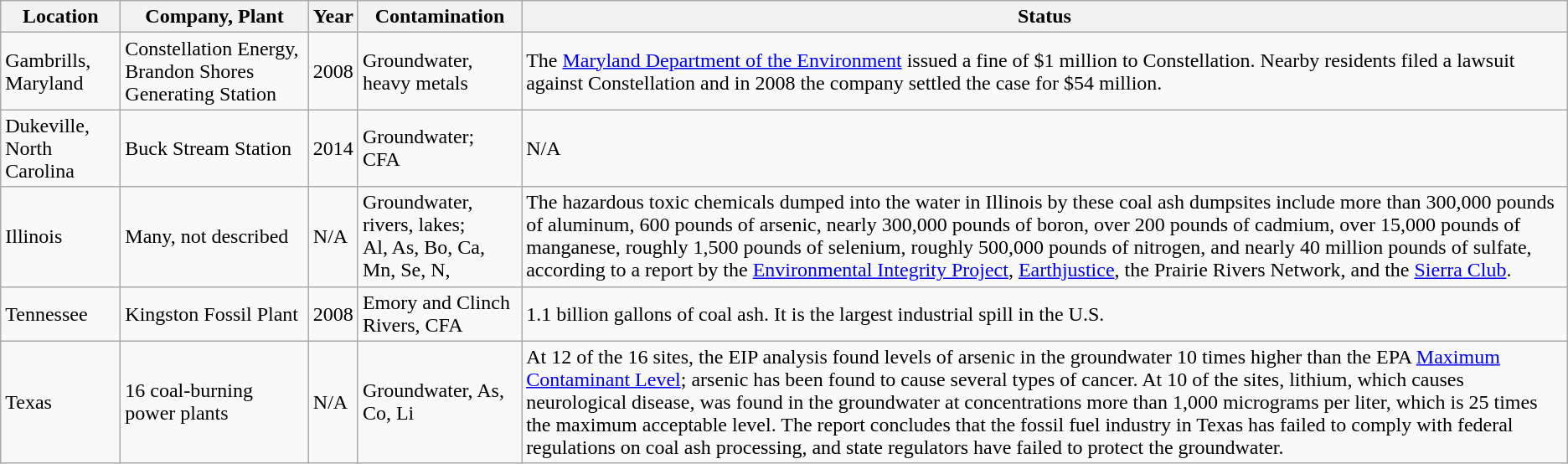<table class="wikitable">
<tr>
<th>Location</th>
<th>Company, Plant</th>
<th>Year</th>
<th>Contamination</th>
<th>Status</th>
</tr>
<tr>
<td>Gambrills, Maryland</td>
<td>Constellation Energy, Brandon Shores Generating Station</td>
<td>2008</td>
<td>Groundwater, heavy metals</td>
<td>The <a href='#'>Maryland Department of the Environment</a> issued a fine of $1 million to Constellation. Nearby residents filed a lawsuit against Constellation and in 2008 the company settled the case for $54 million.</td>
</tr>
<tr>
<td>Dukeville, North Carolina</td>
<td>Buck Stream Station</td>
<td>2014</td>
<td>Groundwater; CFA</td>
<td>N/A</td>
</tr>
<tr>
<td>Illinois</td>
<td>Many, not described</td>
<td>N/A</td>
<td>Groundwater, rivers, lakes;<br>Al, As, Bo, Ca, Mn, Se, N, </td>
<td>The hazardous toxic chemicals dumped into the water in Illinois by these coal ash dumpsites include more than 300,000 pounds of aluminum, 600 pounds of arsenic, nearly 300,000 pounds of boron, over 200 pounds of cadmium, over 15,000 pounds of manganese, roughly 1,500 pounds of selenium, roughly 500,000 pounds of nitrogen, and nearly 40 million pounds of sulfate, according to a report by the <a href='#'>Environmental Integrity Project</a>, <a href='#'>Earthjustice</a>, the Prairie Rivers Network, and the <a href='#'>Sierra Club</a>.</td>
</tr>
<tr>
<td>Tennessee</td>
<td>Kingston Fossil Plant</td>
<td>2008</td>
<td>Emory and Clinch Rivers, CFA</td>
<td>1.1 billion gallons of coal ash. It is the largest industrial spill in the U.S.</td>
</tr>
<tr>
<td>Texas</td>
<td>16 coal-burning power plants</td>
<td>N/A</td>
<td>Groundwater, As, Co, Li</td>
<td>At 12 of the 16 sites, the EIP analysis found levels of arsenic in the groundwater 10 times higher than the EPA <a href='#'>Maximum Contaminant Level</a>; arsenic has been found to cause several types of cancer. At 10 of the sites, lithium, which causes neurological disease, was found in the groundwater at concentrations more than 1,000 micrograms per liter, which is 25 times the maximum acceptable level. The report concludes that the fossil fuel industry in Texas has failed to comply with federal regulations on coal ash processing, and state regulators have failed to protect the groundwater.</td>
</tr>
</table>
